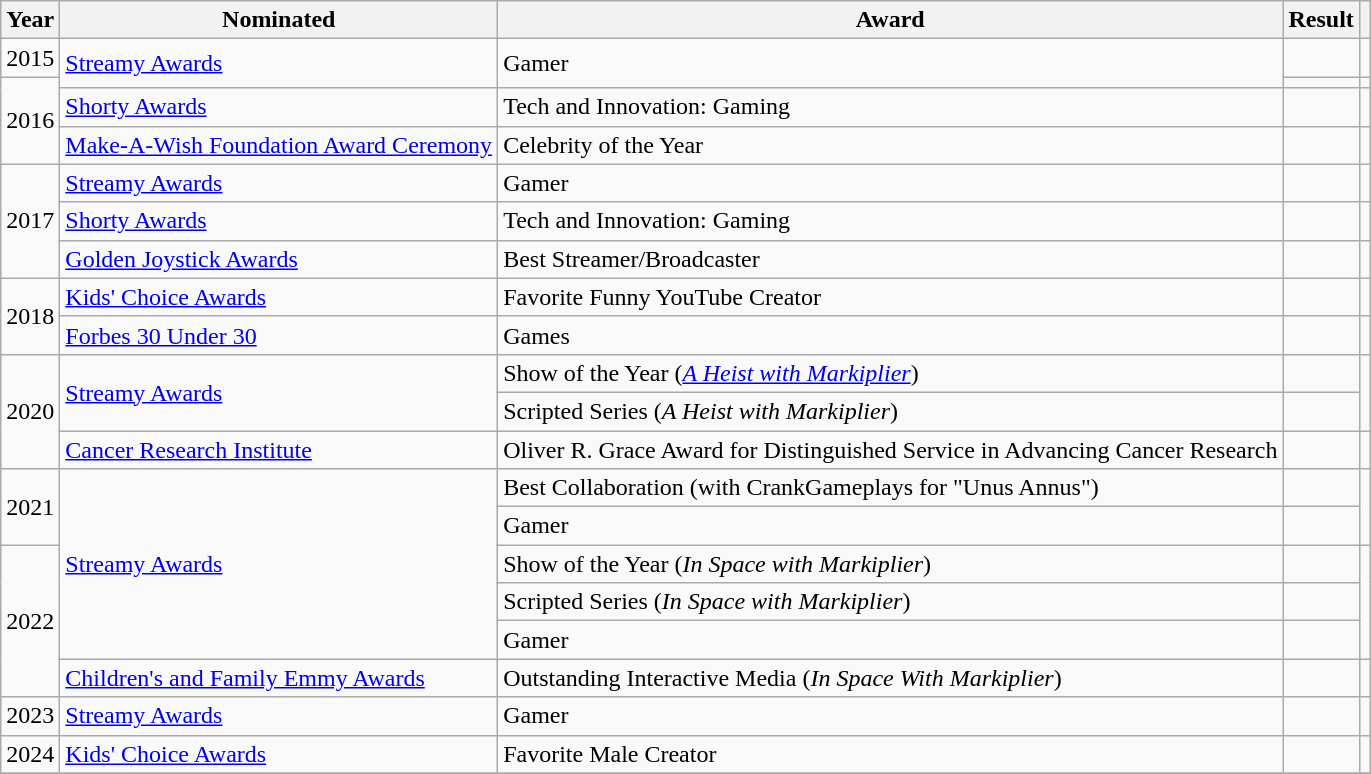<table class="wikitable sortable">
<tr>
<th>Year</th>
<th>Nominated</th>
<th>Award</th>
<th>Result</th>
<th scope="col" class="unsortable"></th>
</tr>
<tr>
<td>2015</td>
<td rowspan="2"><a href='#'>Streamy Awards</a></td>
<td rowspan="2">Gamer</td>
<td></td>
<td style="text-align:center;"></td>
</tr>
<tr>
<td rowspan="3">2016</td>
<td></td>
<td style="text-align:center;"></td>
</tr>
<tr>
<td><a href='#'>Shorty Awards</a></td>
<td>Tech and Innovation: Gaming</td>
<td></td>
<td style="text-align:center;"></td>
</tr>
<tr>
<td><a href='#'>Make-A-Wish Foundation Award Ceremony</a></td>
<td>Celebrity of the Year</td>
<td></td>
<td style="text-align:center;"></td>
</tr>
<tr>
<td rowspan="3">2017</td>
<td><a href='#'>Streamy Awards</a></td>
<td>Gamer</td>
<td></td>
<td style="text-align:center;"></td>
</tr>
<tr>
<td><a href='#'>Shorty Awards</a></td>
<td>Tech and Innovation: Gaming</td>
<td></td>
<td style="text-align:center;"></td>
</tr>
<tr>
<td><a href='#'>Golden Joystick Awards</a></td>
<td>Best Streamer/Broadcaster</td>
<td></td>
<td style="text-align:center;"></td>
</tr>
<tr>
<td rowspan="2">2018</td>
<td><a href='#'>Kids' Choice Awards</a></td>
<td>Favorite Funny YouTube Creator</td>
<td></td>
<td style="text-align:center;"></td>
</tr>
<tr>
<td><a href='#'>Forbes 30 Under 30</a></td>
<td>Games</td>
<td></td>
<td style="text-align:center;"></td>
</tr>
<tr>
<td rowspan="3">2020</td>
<td rowspan="2"><a href='#'>Streamy Awards</a></td>
<td>Show of the Year (<em><a href='#'>A Heist with Markiplier</a></em>)</td>
<td></td>
<td rowspan="2" style="text-align:center;"></td>
</tr>
<tr>
<td>Scripted Series (<em>A Heist with Markiplier</em>)</td>
<td></td>
</tr>
<tr>
<td><a href='#'>Cancer Research Institute</a></td>
<td>Oliver R. Grace Award for Distinguished Service in Advancing Cancer Research</td>
<td></td>
<td style="text-align:center;"></td>
</tr>
<tr>
<td rowspan="2">2021</td>
<td rowspan="5"><a href='#'>Streamy Awards</a></td>
<td>Best Collaboration (with CrankGameplays for "Unus Annus")</td>
<td></td>
<td style="text-align:center;" rowspan="2"></td>
</tr>
<tr>
<td>Gamer</td>
<td></td>
</tr>
<tr>
<td rowspan="4">2022</td>
<td>Show of the Year (<em>In Space with Markiplier</em>)</td>
<td></td>
<td rowspan="3" style="text-align:center;"></td>
</tr>
<tr>
<td>Scripted Series (<em>In Space with Markiplier</em>)</td>
<td></td>
</tr>
<tr>
<td>Gamer</td>
<td></td>
</tr>
<tr>
<td><a href='#'>Children's and Family Emmy Awards</a></td>
<td>Outstanding Interactive Media (<em>In Space With Markiplier</em>)</td>
<td></td>
<td style="text-align:center;"></td>
</tr>
<tr>
<td>2023</td>
<td><a href='#'>Streamy Awards</a></td>
<td>Gamer</td>
<td></td>
<td style="text-align:center;"></td>
</tr>
<tr>
<td>2024</td>
<td><a href='#'>Kids' Choice Awards</a></td>
<td>Favorite Male Creator</td>
<td></td>
<td style="text-align:center;"></td>
</tr>
<tr>
</tr>
</table>
